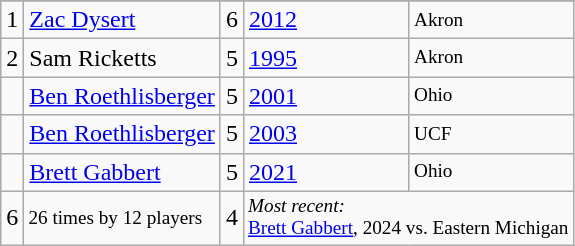<table class="wikitable">
<tr>
</tr>
<tr>
<td>1</td>
<td><a href='#'>Zac Dysert</a></td>
<td>6</td>
<td><a href='#'>2012</a></td>
<td style="font-size:80%;">Akron</td>
</tr>
<tr>
<td>2</td>
<td>Sam Ricketts</td>
<td>5</td>
<td><a href='#'>1995</a></td>
<td style="font-size:80%;">Akron</td>
</tr>
<tr>
<td></td>
<td><a href='#'>Ben Roethlisberger</a></td>
<td>5</td>
<td><a href='#'>2001</a></td>
<td style="font-size:80%;">Ohio</td>
</tr>
<tr>
<td></td>
<td><a href='#'>Ben Roethlisberger</a></td>
<td>5</td>
<td><a href='#'>2003</a></td>
<td style="font-size:80%;">UCF</td>
</tr>
<tr>
<td></td>
<td><a href='#'>Brett Gabbert</a></td>
<td>5</td>
<td><a href='#'>2021</a></td>
<td style="font-size:80%;">Ohio</td>
</tr>
<tr>
<td>6</td>
<td style="font-size:80%;">26 times by 12 players</td>
<td>4</td>
<td colspan=2 style="font-size:80%;"><em>Most recent:</em><br><a href='#'>Brett Gabbert</a>, 2024 vs. Eastern Michigan</td>
</tr>
</table>
